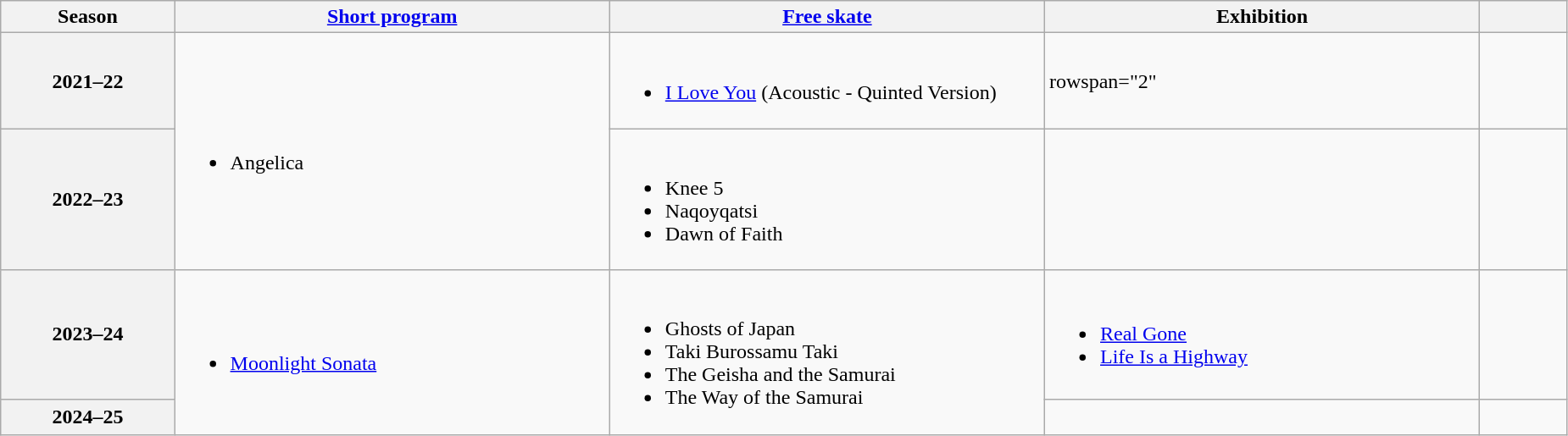<table class="wikitable unsortable" style="text-align:left">
<tr>
<th scope="col" style="text-align:center; width:10%">Season</th>
<th scope="col" style="text-align:center; width:25%"><a href='#'>Short program</a></th>
<th scope="col" style="text-align:center; width:25%"><a href='#'>Free skate</a></th>
<th scope="col" style="text-align:center; width:25%">Exhibition</th>
<th scope="col" style="text-align:center; width:5%"></th>
</tr>
<tr>
<th scope="row">2021–22</th>
<td rowspan="2"><br><ul><li>Angelica <br> </li></ul></td>
<td><br><ul><li><a href='#'>I Love You</a> (Acoustic - Quinted Version) <br> </li></ul></td>
<td>rowspan="2" </td>
<td></td>
</tr>
<tr>
<th scope="row">2022–23</th>
<td><br><ul><li>Knee 5 <br> </li><li>Naqoyqatsi <br> </li><li>Dawn of Faith <br> </li></ul></td>
<td></td>
</tr>
<tr>
<th scope="row">2023–24</th>
<td rowspan="2"><br><ul><li><a href='#'>Moonlight Sonata</a> <br> </li></ul></td>
<td rowspan="2"><br><ul><li>Ghosts of Japan <br> </li><li>Taki Burossamu Taki <br> </li><li>The Geisha and the Samurai <br></li><li>The Way of the Samurai <br> </li></ul></td>
<td><br><ul><li><a href='#'>Real Gone</a> <br> </li><li><a href='#'>Life Is a Highway</a> <br> </li></ul></td>
<td></td>
</tr>
<tr>
<th scope="row">2024–25</th>
<td></td>
<td></td>
</tr>
</table>
